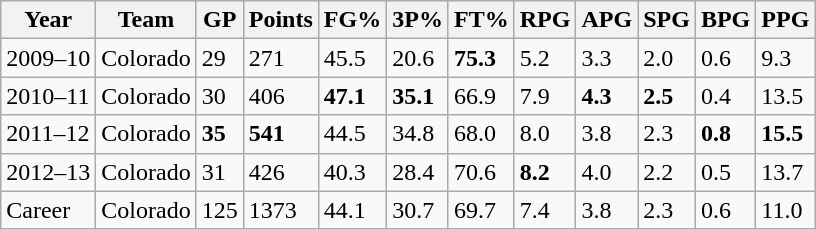<table class="wikitable">
<tr>
<th>Year</th>
<th>Team</th>
<th>GP</th>
<th>Points</th>
<th>FG%</th>
<th>3P%</th>
<th>FT%</th>
<th>RPG</th>
<th>APG</th>
<th>SPG</th>
<th>BPG</th>
<th>PPG</th>
</tr>
<tr>
<td>2009–10</td>
<td>Colorado</td>
<td>29</td>
<td>271</td>
<td>45.5</td>
<td>20.6</td>
<td><strong>75.3</strong></td>
<td>5.2</td>
<td>3.3</td>
<td>2.0</td>
<td>0.6</td>
<td>9.3</td>
</tr>
<tr>
<td>2010–11</td>
<td>Colorado</td>
<td>30</td>
<td>406</td>
<td><strong>47.1</strong></td>
<td><strong>35.1</strong></td>
<td>66.9</td>
<td>7.9</td>
<td><strong>4.3</strong></td>
<td><strong>2.5</strong></td>
<td>0.4</td>
<td>13.5</td>
</tr>
<tr>
<td>2011–12</td>
<td>Colorado</td>
<td><strong>35</strong></td>
<td><strong>541</strong></td>
<td>44.5</td>
<td>34.8</td>
<td>68.0</td>
<td>8.0</td>
<td>3.8</td>
<td>2.3</td>
<td><strong>0.8</strong></td>
<td><strong>15.5</strong></td>
</tr>
<tr>
<td>2012–13</td>
<td>Colorado</td>
<td>31</td>
<td>426</td>
<td>40.3</td>
<td>28.4</td>
<td>70.6</td>
<td><strong>8.2</strong></td>
<td>4.0</td>
<td>2.2</td>
<td>0.5</td>
<td>13.7</td>
</tr>
<tr>
<td>Career</td>
<td>Colorado</td>
<td>125</td>
<td>1373</td>
<td>44.1</td>
<td>30.7</td>
<td>69.7</td>
<td>7.4</td>
<td>3.8</td>
<td>2.3</td>
<td>0.6</td>
<td>11.0</td>
</tr>
</table>
